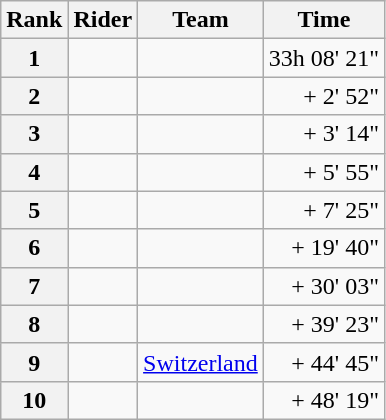<table class="wikitable" margin-bottom:0;">
<tr>
<th scope="col">Rank</th>
<th scope="col">Rider</th>
<th scope="col">Team</th>
<th scope="col">Time</th>
</tr>
<tr>
<th scope="row">1</th>
<td> </td>
<td></td>
<td align="right">33h 08' 21"</td>
</tr>
<tr>
<th scope="row">2</th>
<td></td>
<td></td>
<td align="right">+ 2' 52"</td>
</tr>
<tr>
<th scope="row">3</th>
<td></td>
<td></td>
<td align="right">+ 3' 14"</td>
</tr>
<tr>
<th scope="row">4</th>
<td></td>
<td></td>
<td align="right">+ 5' 55"</td>
</tr>
<tr>
<th scope="row">5</th>
<td></td>
<td></td>
<td align="right">+ 7' 25"</td>
</tr>
<tr>
<th scope="row">6</th>
<td></td>
<td></td>
<td align="right">+ 19' 40"</td>
</tr>
<tr>
<th scope="row">7</th>
<td></td>
<td></td>
<td align="right">+ 30' 03"</td>
</tr>
<tr>
<th scope="row">8</th>
<td></td>
<td></td>
<td align="right">+ 39' 23"</td>
</tr>
<tr>
<th scope="row">9</th>
<td></td>
<td><a href='#'>Switzerland</a></td>
<td align="right">+ 44' 45"</td>
</tr>
<tr>
<th scope="row">10</th>
<td></td>
<td></td>
<td align="right">+ 48' 19"</td>
</tr>
</table>
